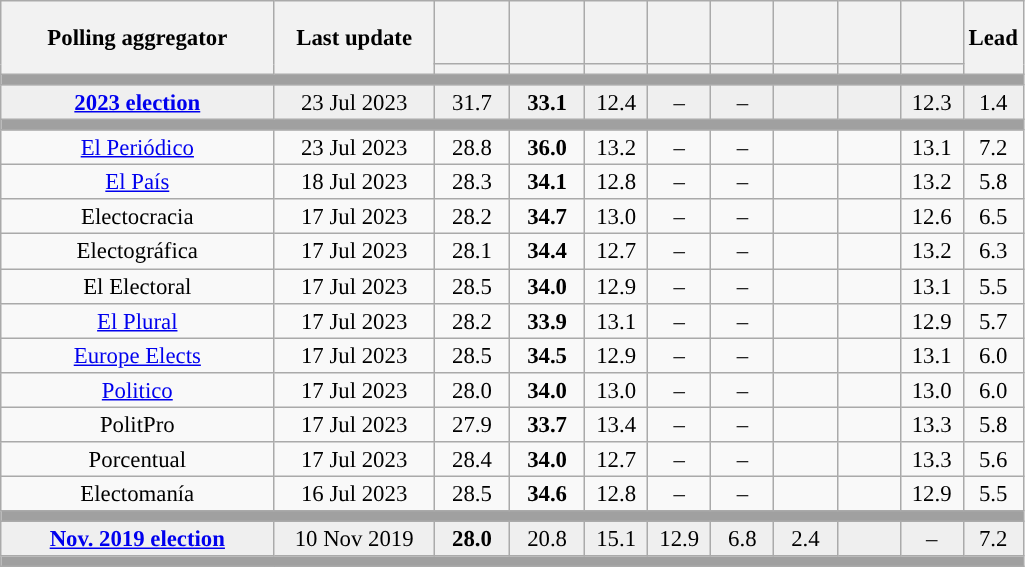<table class="wikitable collapsible" style="text-align:center; font-size:95%; line-height:16px;">
<tr style="height:42px;">
<th style="width:175px;" rowspan="2">Polling aggregator</th>
<th style="width:100px;" rowspan="2">Last update</th>
<th style="width:43px;"></th>
<th style="width:43px;"></th>
<th style="width:35px;"></th>
<th style="width:35px;"></th>
<th style="width:35px;"></th>
<th style="width:35px;"></th>
<th style="width:35px;"></th>
<th style="width:35px;"></th>
<th rowspan="2" style="width:30px;">Lead</th>
</tr>
<tr>
<th style="color:inherit;background:"></th>
<th style="color:inherit;background:"></th>
<th style="color:inherit;background:"></th>
<th style="color:inherit;background:"></th>
<th style="color:inherit;background:"></th>
<th style="color:inherit;background:"></th>
<th style="color:inherit;background:"></th>
<th style="color:inherit;background:"></th>
</tr>
<tr>
<td colspan="11" style="background:#A0A0A0"></td>
</tr>
<tr style="background:#EFEFEF;">
<td><strong><a href='#'>2023 election</a></strong></td>
<td>23 Jul 2023</td>
<td>31.7<br></td>
<td><strong>33.1</strong><br></td>
<td>12.4<br></td>
<td>–</td>
<td>–</td>
<td></td>
<td></td>
<td>12.3<br></td>
<td style="background:">1.4</td>
</tr>
<tr>
<td colspan="11" style="background:#A0A0A0"></td>
</tr>
<tr>
<td><a href='#'>El Periódico</a></td>
<td>23 Jul 2023</td>
<td>28.8<br></td>
<td><strong>36.0</strong><br></td>
<td>13.2<br></td>
<td>–</td>
<td>–</td>
<td></td>
<td></td>
<td>13.1<br></td>
<td style="background:">7.2</td>
</tr>
<tr>
<td><a href='#'>El País</a></td>
<td>18 Jul 2023</td>
<td>28.3<br></td>
<td><strong>34.1</strong><br></td>
<td>12.8<br></td>
<td>–</td>
<td>–</td>
<td></td>
<td></td>
<td>13.2<br></td>
<td style="background:">5.8</td>
</tr>
<tr>
<td>Electocracia</td>
<td>17 Jul 2023</td>
<td>28.2<br></td>
<td><strong>34.7</strong><br></td>
<td>13.0<br></td>
<td>–</td>
<td>–</td>
<td></td>
<td></td>
<td>12.6<br></td>
<td style="background:">6.5</td>
</tr>
<tr>
<td>Electográfica</td>
<td>17 Jul 2023</td>
<td>28.1<br></td>
<td><strong>34.4</strong><br></td>
<td>12.7<br></td>
<td>–</td>
<td>–</td>
<td></td>
<td></td>
<td>13.2<br></td>
<td style="background:">6.3</td>
</tr>
<tr>
<td>El Electoral</td>
<td>17 Jul 2023</td>
<td>28.5<br></td>
<td><strong>34.0</strong><br></td>
<td>12.9<br></td>
<td>–</td>
<td>–</td>
<td></td>
<td></td>
<td>13.1<br></td>
<td style="background:">5.5</td>
</tr>
<tr>
<td><a href='#'>El Plural</a></td>
<td>17 Jul 2023</td>
<td>28.2<br></td>
<td><strong>33.9</strong><br></td>
<td>13.1<br></td>
<td>–</td>
<td>–</td>
<td></td>
<td></td>
<td>12.9<br></td>
<td style="background:">5.7</td>
</tr>
<tr>
<td><a href='#'>Europe Elects</a></td>
<td>17 Jul 2023</td>
<td>28.5</td>
<td><strong>34.5</strong></td>
<td>12.9</td>
<td>–</td>
<td>–</td>
<td></td>
<td></td>
<td>13.1</td>
<td style="background:">6.0</td>
</tr>
<tr>
<td><a href='#'>Politico</a></td>
<td>17 Jul 2023</td>
<td>28.0</td>
<td><strong>34.0</strong></td>
<td>13.0</td>
<td>–</td>
<td>–</td>
<td></td>
<td></td>
<td>13.0</td>
<td style="background:">6.0</td>
</tr>
<tr>
<td>PolitPro</td>
<td>17 Jul 2023</td>
<td>27.9</td>
<td><strong>33.7</strong></td>
<td>13.4</td>
<td>–</td>
<td>–</td>
<td></td>
<td></td>
<td>13.3</td>
<td style="background:">5.8</td>
</tr>
<tr>
<td>Porcentual</td>
<td>17 Jul 2023</td>
<td>28.4<br></td>
<td><strong>34.0</strong><br></td>
<td>12.7<br></td>
<td>–</td>
<td>–</td>
<td></td>
<td></td>
<td>13.3<br></td>
<td style="background:">5.6</td>
</tr>
<tr>
<td>Electomanía</td>
<td>16 Jul 2023</td>
<td>28.5</td>
<td><strong>34.6</strong></td>
<td>12.8</td>
<td>–</td>
<td>–</td>
<td></td>
<td></td>
<td>12.9</td>
<td style="background:">5.5</td>
</tr>
<tr>
<td colspan="11" style="background:#A0A0A0"></td>
</tr>
<tr style="background:#EFEFEF;">
<td><strong><a href='#'>Nov. 2019 election</a></strong></td>
<td>10 Nov 2019</td>
<td><strong>28.0</strong><br></td>
<td>20.8<br></td>
<td>15.1<br></td>
<td>12.9<br></td>
<td>6.8<br></td>
<td>2.4<br></td>
<td></td>
<td>–</td>
<td style="background:">7.2</td>
</tr>
<tr>
<td colspan="11" style="background:#A0A0A0"></td>
</tr>
</table>
